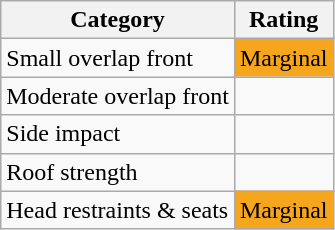<table class="wikitable">
<tr>
<th>Category</th>
<th>Rating</th>
</tr>
<tr>
<td>Small overlap front</td>
<td style="background: #f5a61d; color: black; text-align: center;">Marginal</td>
</tr>
<tr>
<td>Moderate overlap front</td>
<td></td>
</tr>
<tr>
<td>Side impact</td>
<td></td>
</tr>
<tr>
<td>Roof strength</td>
<td></td>
</tr>
<tr>
<td>Head restraints & seats</td>
<td style="background: #f5a61d; color: black; text-align: center;">Marginal</td>
</tr>
</table>
